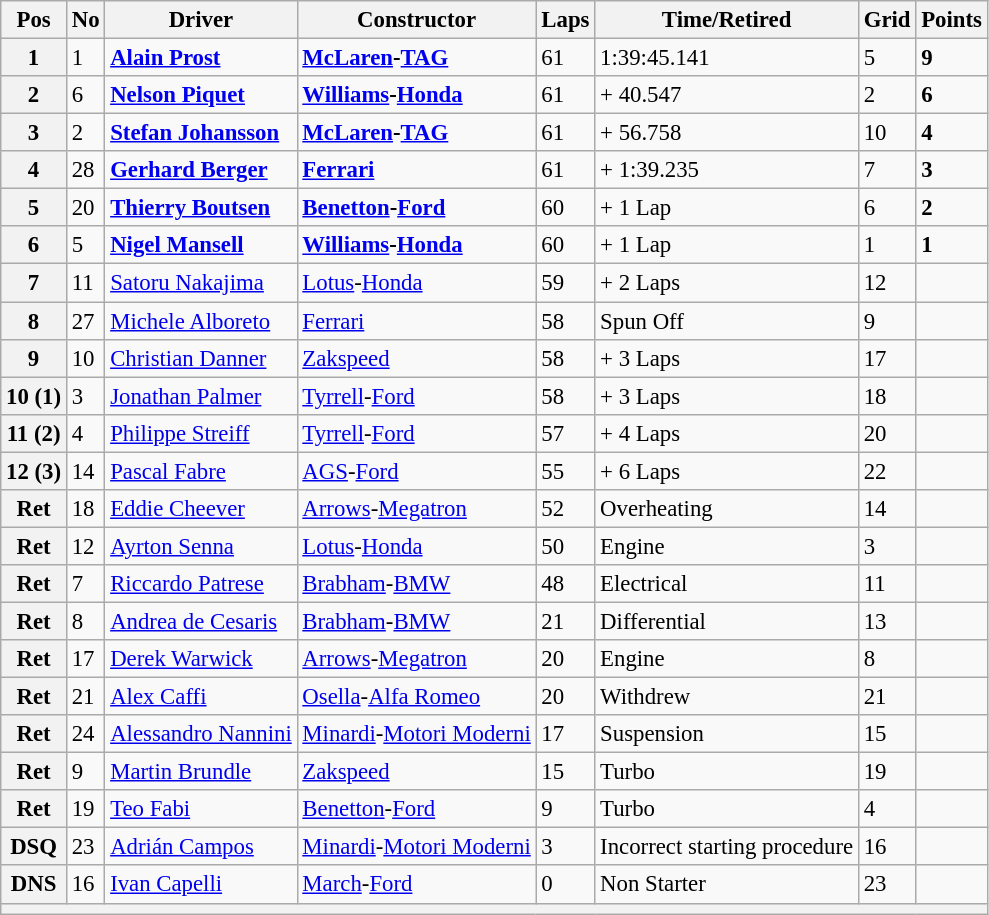<table class="wikitable" style="font-size: 95%;">
<tr>
<th>Pos</th>
<th>No</th>
<th>Driver</th>
<th>Constructor</th>
<th>Laps</th>
<th>Time/Retired</th>
<th>Grid</th>
<th>Points</th>
</tr>
<tr>
<th>1</th>
<td>1</td>
<td> <strong><a href='#'>Alain Prost</a></strong></td>
<td><strong><a href='#'>McLaren</a>-<a href='#'>TAG</a></strong></td>
<td>61</td>
<td>1:39:45.141</td>
<td>5</td>
<td><strong>9</strong></td>
</tr>
<tr>
<th>2</th>
<td>6</td>
<td> <strong><a href='#'>Nelson Piquet</a></strong></td>
<td><strong><a href='#'>Williams</a>-<a href='#'>Honda</a></strong></td>
<td>61</td>
<td>+ 40.547</td>
<td>2</td>
<td><strong>6</strong></td>
</tr>
<tr>
<th>3</th>
<td>2</td>
<td> <strong><a href='#'>Stefan Johansson</a></strong></td>
<td><strong><a href='#'>McLaren</a>-<a href='#'>TAG</a></strong></td>
<td>61</td>
<td>+ 56.758</td>
<td>10</td>
<td><strong>4</strong></td>
</tr>
<tr>
<th>4</th>
<td>28</td>
<td> <strong><a href='#'>Gerhard Berger</a></strong></td>
<td><strong><a href='#'>Ferrari</a></strong></td>
<td>61</td>
<td>+ 1:39.235</td>
<td>7</td>
<td><strong>3</strong></td>
</tr>
<tr>
<th>5</th>
<td>20</td>
<td> <strong><a href='#'>Thierry Boutsen</a></strong></td>
<td><strong><a href='#'>Benetton</a>-<a href='#'>Ford</a></strong></td>
<td>60</td>
<td>+ 1 Lap</td>
<td>6</td>
<td><strong>2</strong></td>
</tr>
<tr>
<th>6</th>
<td>5</td>
<td> <strong><a href='#'>Nigel Mansell</a></strong></td>
<td><strong><a href='#'>Williams</a>-<a href='#'>Honda</a></strong></td>
<td>60</td>
<td>+ 1 Lap</td>
<td>1</td>
<td><strong>1</strong></td>
</tr>
<tr>
<th>7</th>
<td>11</td>
<td> <a href='#'>Satoru Nakajima</a></td>
<td><a href='#'>Lotus</a>-<a href='#'>Honda</a></td>
<td>59</td>
<td>+ 2 Laps</td>
<td>12</td>
<td> </td>
</tr>
<tr>
<th>8</th>
<td>27</td>
<td> <a href='#'>Michele Alboreto</a></td>
<td><a href='#'>Ferrari</a></td>
<td>58</td>
<td>Spun Off</td>
<td>9</td>
<td> </td>
</tr>
<tr>
<th>9</th>
<td>10</td>
<td> <a href='#'>Christian Danner</a></td>
<td><a href='#'>Zakspeed</a></td>
<td>58</td>
<td>+ 3 Laps</td>
<td>17</td>
<td> </td>
</tr>
<tr>
<th>10 (1)</th>
<td>3</td>
<td> <a href='#'>Jonathan Palmer</a></td>
<td><a href='#'>Tyrrell</a>-<a href='#'>Ford</a></td>
<td>58</td>
<td>+ 3 Laps</td>
<td>18</td>
<td> </td>
</tr>
<tr>
<th>11 (2)</th>
<td>4</td>
<td> <a href='#'>Philippe Streiff</a></td>
<td><a href='#'>Tyrrell</a>-<a href='#'>Ford</a></td>
<td>57</td>
<td>+ 4 Laps</td>
<td>20</td>
<td> </td>
</tr>
<tr>
<th>12 (3)</th>
<td>14</td>
<td> <a href='#'>Pascal Fabre</a></td>
<td><a href='#'>AGS</a>-<a href='#'>Ford</a></td>
<td>55</td>
<td>+ 6 Laps</td>
<td>22</td>
<td> </td>
</tr>
<tr>
<th>Ret</th>
<td>18</td>
<td> <a href='#'>Eddie Cheever</a></td>
<td><a href='#'>Arrows</a>-<a href='#'>Megatron</a></td>
<td>52</td>
<td>Overheating</td>
<td>14</td>
<td> </td>
</tr>
<tr>
<th>Ret</th>
<td>12</td>
<td> <a href='#'>Ayrton Senna</a></td>
<td><a href='#'>Lotus</a>-<a href='#'>Honda</a></td>
<td>50</td>
<td>Engine</td>
<td>3</td>
<td> </td>
</tr>
<tr>
<th>Ret</th>
<td>7</td>
<td> <a href='#'>Riccardo Patrese</a></td>
<td><a href='#'>Brabham</a>-<a href='#'>BMW</a></td>
<td>48</td>
<td>Electrical</td>
<td>11</td>
<td> </td>
</tr>
<tr>
<th>Ret</th>
<td>8</td>
<td> <a href='#'>Andrea de Cesaris</a></td>
<td><a href='#'>Brabham</a>-<a href='#'>BMW</a></td>
<td>21</td>
<td>Differential</td>
<td>13</td>
<td> </td>
</tr>
<tr>
<th>Ret</th>
<td>17</td>
<td> <a href='#'>Derek Warwick</a></td>
<td><a href='#'>Arrows</a>-<a href='#'>Megatron</a></td>
<td>20</td>
<td>Engine</td>
<td>8</td>
<td> </td>
</tr>
<tr>
<th>Ret</th>
<td>21</td>
<td> <a href='#'>Alex Caffi</a></td>
<td><a href='#'>Osella</a>-<a href='#'>Alfa Romeo</a></td>
<td>20</td>
<td>Withdrew</td>
<td>21</td>
<td> </td>
</tr>
<tr>
<th>Ret</th>
<td>24</td>
<td> <a href='#'>Alessandro Nannini</a></td>
<td><a href='#'>Minardi</a>-<a href='#'>Motori Moderni</a></td>
<td>17</td>
<td>Suspension</td>
<td>15</td>
<td> </td>
</tr>
<tr>
<th>Ret</th>
<td>9</td>
<td> <a href='#'>Martin Brundle</a></td>
<td><a href='#'>Zakspeed</a></td>
<td>15</td>
<td>Turbo</td>
<td>19</td>
<td> </td>
</tr>
<tr>
<th>Ret</th>
<td>19</td>
<td> <a href='#'>Teo Fabi</a></td>
<td><a href='#'>Benetton</a>-<a href='#'>Ford</a></td>
<td>9</td>
<td>Turbo</td>
<td>4</td>
<td> </td>
</tr>
<tr>
<th>DSQ</th>
<td>23</td>
<td> <a href='#'>Adrián Campos</a></td>
<td><a href='#'>Minardi</a>-<a href='#'>Motori Moderni</a></td>
<td>3</td>
<td>Incorrect starting procedure</td>
<td>16</td>
<td> </td>
</tr>
<tr>
<th>DNS</th>
<td>16</td>
<td> <a href='#'>Ivan Capelli</a></td>
<td><a href='#'>March</a>-<a href='#'>Ford</a></td>
<td>0</td>
<td>Non Starter</td>
<td>23</td>
<td> </td>
</tr>
<tr>
<th colspan="8"></th>
</tr>
</table>
